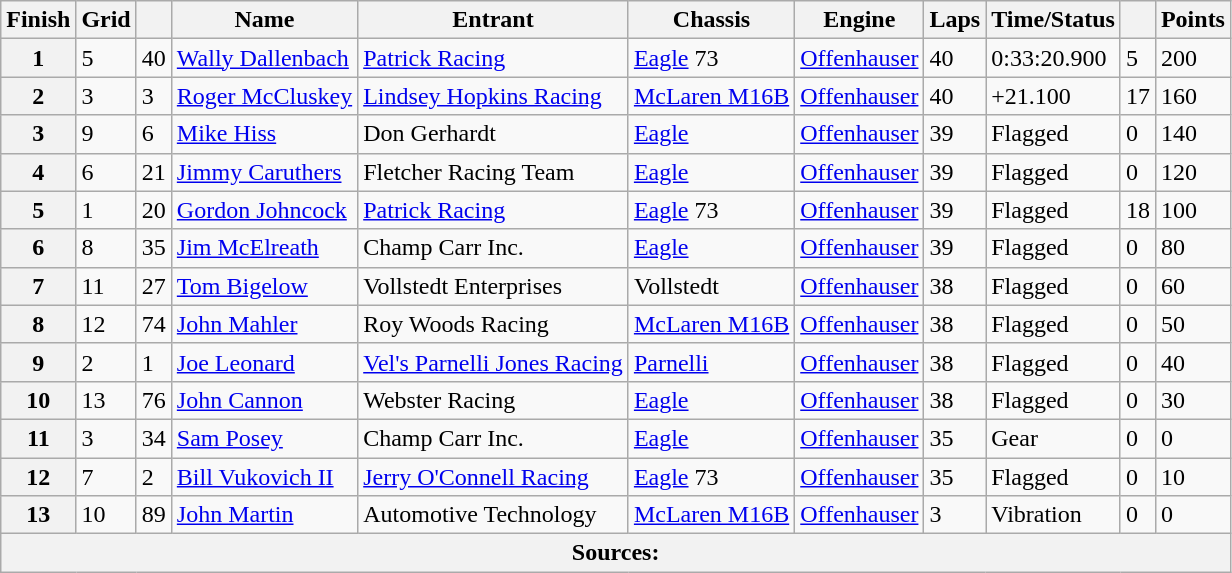<table class="wikitable">
<tr>
<th>Finish</th>
<th>Grid</th>
<th></th>
<th>Name</th>
<th>Entrant</th>
<th>Chassis</th>
<th>Engine</th>
<th>Laps</th>
<th>Time/Status</th>
<th></th>
<th>Points</th>
</tr>
<tr>
<th>1</th>
<td>5</td>
<td>40</td>
<td> <a href='#'>Wally Dallenbach</a></td>
<td><a href='#'>Patrick Racing</a></td>
<td><a href='#'>Eagle</a> 73</td>
<td><a href='#'>Offenhauser</a></td>
<td>40</td>
<td>0:33:20.900</td>
<td>5</td>
<td>200</td>
</tr>
<tr>
<th>2</th>
<td>3</td>
<td>3</td>
<td> <a href='#'>Roger McCluskey</a></td>
<td><a href='#'>Lindsey Hopkins Racing</a></td>
<td><a href='#'>McLaren M16B</a></td>
<td><a href='#'>Offenhauser</a></td>
<td>40</td>
<td>+21.100</td>
<td>17</td>
<td>160</td>
</tr>
<tr>
<th>3</th>
<td>9</td>
<td>6</td>
<td> <a href='#'>Mike Hiss</a></td>
<td>Don Gerhardt</td>
<td><a href='#'>Eagle</a></td>
<td><a href='#'>Offenhauser</a></td>
<td>39</td>
<td>Flagged</td>
<td>0</td>
<td>140</td>
</tr>
<tr>
<th>4</th>
<td>6</td>
<td>21</td>
<td> <a href='#'>Jimmy Caruthers</a></td>
<td>Fletcher Racing Team</td>
<td><a href='#'>Eagle</a></td>
<td><a href='#'>Offenhauser</a></td>
<td>39</td>
<td>Flagged</td>
<td>0</td>
<td>120</td>
</tr>
<tr>
<th>5</th>
<td>1</td>
<td>20</td>
<td> <a href='#'>Gordon Johncock</a></td>
<td><a href='#'>Patrick Racing</a></td>
<td><a href='#'>Eagle</a> 73</td>
<td><a href='#'>Offenhauser</a></td>
<td>39</td>
<td>Flagged</td>
<td>18</td>
<td>100</td>
</tr>
<tr>
<th>6</th>
<td>8</td>
<td>35</td>
<td> <a href='#'>Jim McElreath</a></td>
<td>Champ Carr Inc.</td>
<td><a href='#'>Eagle</a></td>
<td><a href='#'>Offenhauser</a></td>
<td>39</td>
<td>Flagged</td>
<td>0</td>
<td>80</td>
</tr>
<tr>
<th>7</th>
<td>11</td>
<td>27</td>
<td> <a href='#'>Tom Bigelow</a></td>
<td>Vollstedt Enterprises</td>
<td>Vollstedt</td>
<td><a href='#'>Offenhauser</a></td>
<td>38</td>
<td>Flagged</td>
<td>0</td>
<td>60</td>
</tr>
<tr>
<th>8</th>
<td>12</td>
<td>74</td>
<td> <a href='#'>John Mahler</a></td>
<td>Roy Woods Racing</td>
<td><a href='#'>McLaren M16B</a></td>
<td><a href='#'>Offenhauser</a></td>
<td>38</td>
<td>Flagged</td>
<td>0</td>
<td>50</td>
</tr>
<tr>
<th>9</th>
<td>2</td>
<td>1</td>
<td> <a href='#'>Joe Leonard</a></td>
<td><a href='#'>Vel's Parnelli Jones Racing</a></td>
<td><a href='#'>Parnelli</a></td>
<td><a href='#'>Offenhauser</a></td>
<td>38</td>
<td>Flagged</td>
<td>0</td>
<td>40</td>
</tr>
<tr>
<th>10</th>
<td>13</td>
<td>76</td>
<td> <a href='#'>John Cannon</a></td>
<td>Webster Racing</td>
<td><a href='#'>Eagle</a></td>
<td><a href='#'>Offenhauser</a></td>
<td>38</td>
<td>Flagged</td>
<td>0</td>
<td>30</td>
</tr>
<tr>
<th>11</th>
<td>3</td>
<td>34</td>
<td> <a href='#'>Sam Posey</a></td>
<td>Champ Carr Inc.</td>
<td><a href='#'>Eagle</a></td>
<td><a href='#'>Offenhauser</a></td>
<td>35</td>
<td>Gear</td>
<td>0</td>
<td>0</td>
</tr>
<tr>
<th>12</th>
<td>7</td>
<td>2</td>
<td> <a href='#'>Bill Vukovich II</a></td>
<td><a href='#'>Jerry O'Connell Racing</a></td>
<td><a href='#'>Eagle</a> 73</td>
<td><a href='#'>Offenhauser</a></td>
<td>35</td>
<td>Flagged</td>
<td>0</td>
<td>10</td>
</tr>
<tr>
<th>13</th>
<td>10</td>
<td>89</td>
<td> <a href='#'>John Martin</a></td>
<td>Automotive Technology</td>
<td><a href='#'>McLaren M16B</a></td>
<td><a href='#'>Offenhauser</a></td>
<td>3</td>
<td>Vibration</td>
<td>0</td>
<td>0</td>
</tr>
<tr>
<th colspan=11>Sources:</th>
</tr>
</table>
